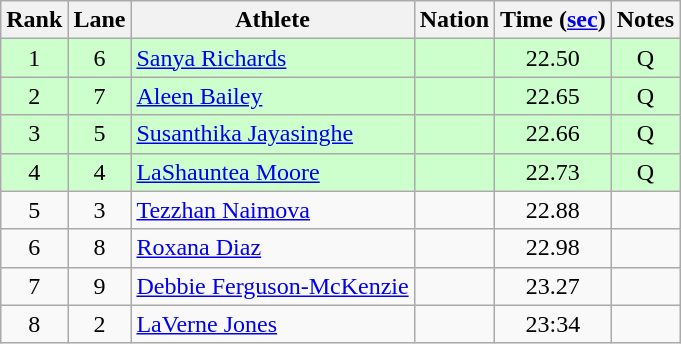<table class="wikitable sortable" style="text-align:center">
<tr>
<th>Rank</th>
<th>Lane</th>
<th>Athlete</th>
<th>Nation</th>
<th>Time (<a href='#'>sec</a>)</th>
<th>Notes</th>
</tr>
<tr bgcolor=ccffcc>
<td>1</td>
<td>6</td>
<td align="left"><a href='#'>Sanya Richards</a></td>
<td align=left></td>
<td>22.50</td>
<td>Q</td>
</tr>
<tr bgcolor=ccffcc>
<td>2</td>
<td>7</td>
<td align="left"><a href='#'>Aleen Bailey</a></td>
<td align=left></td>
<td>22.65</td>
<td>Q</td>
</tr>
<tr bgcolor=ccffcc>
<td>3</td>
<td>5</td>
<td align="left"><a href='#'>Susanthika Jayasinghe</a></td>
<td align=left></td>
<td>22.66</td>
<td>Q</td>
</tr>
<tr bgcolor=ccffcc>
<td>4</td>
<td>4</td>
<td align="left"><a href='#'>LaShauntea Moore</a></td>
<td align=left></td>
<td>22.73</td>
<td>Q</td>
</tr>
<tr>
<td>5</td>
<td>3</td>
<td align="left"><a href='#'>Tezzhan Naimova</a></td>
<td align=left></td>
<td>22.88</td>
<td></td>
</tr>
<tr>
<td>6</td>
<td>8</td>
<td align="left"><a href='#'>Roxana Diaz</a></td>
<td align=left></td>
<td>22.98</td>
<td></td>
</tr>
<tr>
<td>7</td>
<td>9</td>
<td align="left"><a href='#'>Debbie Ferguson-McKenzie</a></td>
<td align=left></td>
<td>23.27</td>
<td></td>
</tr>
<tr>
<td>8</td>
<td>2</td>
<td align="left"><a href='#'>LaVerne Jones</a></td>
<td align=left></td>
<td>23:34</td>
<td></td>
</tr>
</table>
